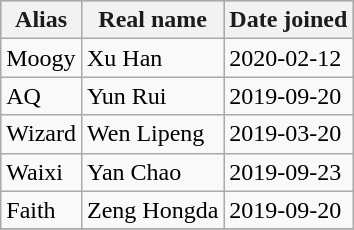<table class="wikitable">
<tr style="background:#87CEFA;">
<th style="color:#1C1C1C;">Alias</th>
<th style="color:#1C1C1C;">Real name</th>
<th style="color:#1C1C1C;">Date joined</th>
</tr>
<tr>
<td>Moogy</td>
<td>Xu Han</td>
<td>2020-02-12</td>
</tr>
<tr>
<td>AQ</td>
<td>Yun Rui</td>
<td>2019-09-20</td>
</tr>
<tr>
<td>Wizard</td>
<td>Wen Lipeng</td>
<td>2019-03-20</td>
</tr>
<tr>
<td>Waixi</td>
<td>Yan Chao</td>
<td>2019-09-23</td>
</tr>
<tr>
<td>Faith</td>
<td>Zeng Hongda</td>
<td>2019-09-20</td>
</tr>
<tr>
</tr>
</table>
